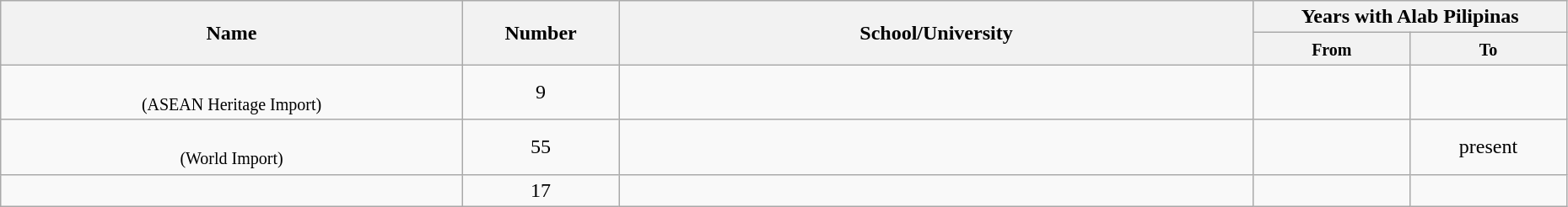<table class="wikitable sortable" style="text-align:center" width="98%">
<tr>
<th style="width:180px;" rowspan="2">Name</th>
<th style="width:10%;" colspan="2" rowspan="2">Number</th>
<th style="width:250px;" rowspan="2">School/University</th>
<th style="width:180px; text-align:center;" colspan="2">Years with Alab Pilipinas</th>
</tr>
<tr>
<th style="width:10%; text-align:center;"><small>From</small></th>
<th style="width:10%; text-align:center;"><small>To</small></th>
</tr>
<tr>
<td><br><small>(ASEAN Heritage Import)</small></td>
<td colspan="2">9</td>
<td></td>
<td></td>
<td></td>
</tr>
<tr>
<td><br><small>(World Import)</small></td>
<td colspan="2">55</td>
<td></td>
<td></td>
<td>present</td>
</tr>
<tr>
<td></td>
<td colspan="2">17</td>
<td></td>
<td></td>
<td></td>
</tr>
</table>
